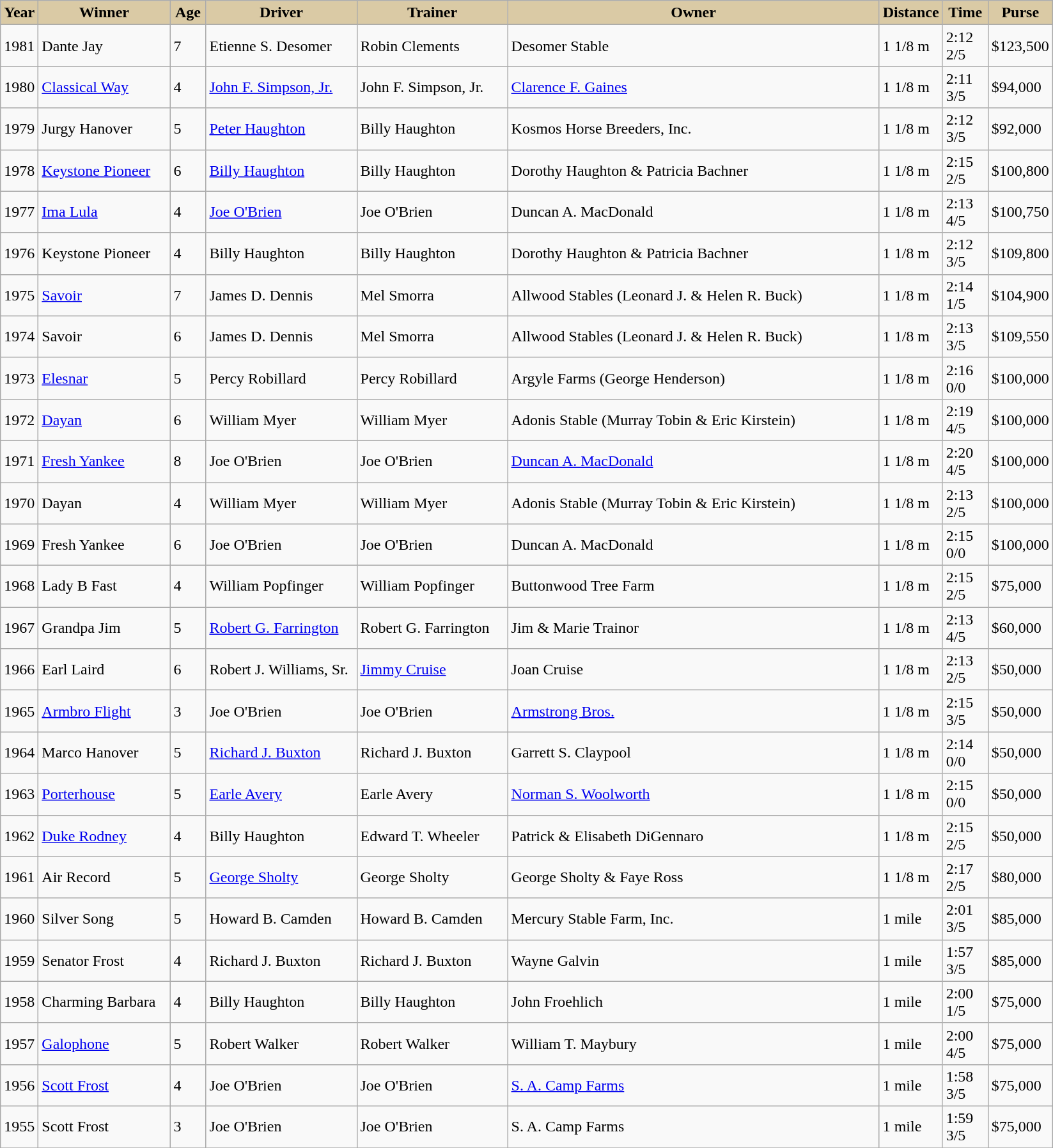<table class="wikitable sortable">
<tr>
<th style="background-color:#DACAA5; width:30px">Year<br></th>
<th style="background-color:#DACAA5; width:130px">Winner<br></th>
<th style="background-color:#DACAA5; width:30px">Age<br></th>
<th style="background-color:#DACAA5; width:150px">Driver<br></th>
<th style="background-color:#DACAA5; width:150px">Trainer<br></th>
<th style="background-color:#DACAA5; width:380px">Owner<br></th>
<th style="background-color:#DACAA5; width:40px">Distance<br></th>
<th style="background-color:#DACAA5; width:40px">Time <br></th>
<th style="background-color:#DACAA5; width:40px">Purse<br></th>
</tr>
<tr>
<td>1981</td>
<td>Dante Jay</td>
<td>7</td>
<td>Etienne S. Desomer</td>
<td>Robin Clements</td>
<td>Desomer Stable</td>
<td>1 1/8 m</td>
<td>2:12 2/5</td>
<td>$123,500</td>
</tr>
<tr>
<td>1980</td>
<td><a href='#'>Classical Way</a></td>
<td>4</td>
<td><a href='#'>John F. Simpson, Jr.</a></td>
<td>John F. Simpson, Jr.</td>
<td><a href='#'>Clarence F. Gaines</a></td>
<td>1 1/8 m</td>
<td>2:11 3/5</td>
<td>$94,000</td>
</tr>
<tr>
<td>1979</td>
<td>Jurgy Hanover</td>
<td>5</td>
<td><a href='#'>Peter Haughton</a></td>
<td>Billy Haughton</td>
<td>Kosmos Horse Breeders, Inc.</td>
<td>1 1/8 m</td>
<td>2:12 3/5</td>
<td>$92,000</td>
</tr>
<tr>
<td>1978</td>
<td><a href='#'>Keystone Pioneer</a></td>
<td>6</td>
<td><a href='#'>Billy Haughton</a></td>
<td>Billy Haughton</td>
<td>Dorothy Haughton & Patricia Bachner</td>
<td>1 1/8 m</td>
<td>2:15 2/5</td>
<td>$100,800</td>
</tr>
<tr>
<td>1977</td>
<td><a href='#'>Ima Lula</a></td>
<td>4</td>
<td><a href='#'>Joe O'Brien</a></td>
<td>Joe O'Brien</td>
<td>Duncan A. MacDonald</td>
<td>1 1/8 m</td>
<td>2:13 4/5</td>
<td>$100,750</td>
</tr>
<tr>
<td>1976</td>
<td>Keystone Pioneer</td>
<td>4</td>
<td>Billy Haughton</td>
<td>Billy Haughton</td>
<td>Dorothy Haughton & Patricia Bachner</td>
<td>1 1/8 m</td>
<td>2:12 3/5</td>
<td>$109,800</td>
</tr>
<tr>
<td>1975</td>
<td><a href='#'>Savoir</a></td>
<td>7</td>
<td>James D. Dennis</td>
<td>Mel Smorra</td>
<td>Allwood Stables (Leonard J. & Helen R. Buck)</td>
<td>1 1/8 m</td>
<td>2:14 1/5</td>
<td>$104,900</td>
</tr>
<tr>
<td>1974</td>
<td>Savoir</td>
<td>6</td>
<td>James D. Dennis</td>
<td>Mel Smorra</td>
<td>Allwood Stables (Leonard J. & Helen R. Buck)</td>
<td>1 1/8 m</td>
<td>2:13 3/5</td>
<td>$109,550</td>
</tr>
<tr>
<td>1973</td>
<td><a href='#'>Elesnar</a></td>
<td>5</td>
<td>Percy Robillard</td>
<td>Percy Robillard</td>
<td>Argyle Farms (George Henderson)</td>
<td>1 1/8 m</td>
<td>2:16 0/0</td>
<td>$100,000</td>
</tr>
<tr>
<td>1972</td>
<td><a href='#'>Dayan</a></td>
<td>6</td>
<td>William Myer</td>
<td>William Myer</td>
<td>Adonis Stable (Murray Tobin & Eric Kirstein)</td>
<td>1 1/8 m</td>
<td>2:19 4/5</td>
<td>$100,000</td>
</tr>
<tr>
<td>1971</td>
<td><a href='#'>Fresh Yankee</a></td>
<td>8</td>
<td>Joe O'Brien</td>
<td>Joe O'Brien</td>
<td><a href='#'>Duncan A. MacDonald</a></td>
<td>1 1/8 m</td>
<td>2:20 4/5</td>
<td>$100,000</td>
</tr>
<tr>
<td>1970</td>
<td>Dayan</td>
<td>4</td>
<td>William Myer</td>
<td>William Myer</td>
<td>Adonis Stable (Murray Tobin & Eric Kirstein)</td>
<td>1 1/8 m</td>
<td>2:13 2/5</td>
<td>$100,000</td>
</tr>
<tr>
<td>1969</td>
<td>Fresh Yankee</td>
<td>6</td>
<td>Joe O'Brien</td>
<td>Joe O'Brien</td>
<td>Duncan A. MacDonald</td>
<td>1 1/8 m</td>
<td>2:15 0/0</td>
<td>$100,000</td>
</tr>
<tr>
<td>1968</td>
<td>Lady B Fast</td>
<td>4</td>
<td>William Popfinger</td>
<td>William Popfinger</td>
<td>Buttonwood Tree Farm</td>
<td>1 1/8 m</td>
<td>2:15 2/5</td>
<td>$75,000</td>
</tr>
<tr>
<td>1967</td>
<td>Grandpa Jim</td>
<td>5</td>
<td><a href='#'>Robert G. Farrington</a></td>
<td>Robert G. Farrington</td>
<td>Jim & Marie Trainor</td>
<td>1 1/8 m</td>
<td>2:13 4/5</td>
<td>$60,000</td>
</tr>
<tr>
<td>1966</td>
<td>Earl Laird</td>
<td>6</td>
<td>Robert J. Williams, Sr.</td>
<td><a href='#'>Jimmy Cruise</a></td>
<td>Joan Cruise</td>
<td>1 1/8 m</td>
<td>2:13 2/5</td>
<td>$50,000</td>
</tr>
<tr>
<td>1965</td>
<td><a href='#'>Armbro Flight</a></td>
<td>3</td>
<td>Joe O'Brien</td>
<td>Joe O'Brien</td>
<td><a href='#'>Armstrong Bros.</a></td>
<td>1 1/8 m</td>
<td>2:15 3/5</td>
<td>$50,000</td>
</tr>
<tr>
<td>1964</td>
<td>Marco Hanover</td>
<td>5</td>
<td><a href='#'>Richard J. Buxton</a></td>
<td>Richard J. Buxton</td>
<td>Garrett S. Claypool</td>
<td>1 1/8 m</td>
<td>2:14 0/0</td>
<td>$50,000</td>
</tr>
<tr>
<td>1963</td>
<td><a href='#'>Porterhouse</a></td>
<td>5</td>
<td><a href='#'>Earle Avery</a></td>
<td>Earle Avery</td>
<td><a href='#'>Norman S. Woolworth</a></td>
<td>1 1/8 m</td>
<td>2:15 0/0</td>
<td>$50,000</td>
</tr>
<tr>
<td>1962</td>
<td><a href='#'>Duke Rodney</a></td>
<td>4</td>
<td>Billy Haughton</td>
<td>Edward T. Wheeler</td>
<td>Patrick & Elisabeth DiGennaro</td>
<td>1 1/8 m</td>
<td>2:15 2/5</td>
<td>$50,000</td>
</tr>
<tr>
<td>1961</td>
<td>Air Record</td>
<td>5</td>
<td><a href='#'>George Sholty</a></td>
<td>George Sholty</td>
<td>George Sholty & Faye Ross</td>
<td>1 1/8 m</td>
<td>2:17 2/5</td>
<td>$80,000</td>
</tr>
<tr>
<td>1960</td>
<td>Silver Song</td>
<td>5</td>
<td>Howard B. Camden</td>
<td>Howard B. Camden</td>
<td>Mercury Stable Farm, Inc.</td>
<td>1 mile</td>
<td>2:01 3/5</td>
<td>$85,000</td>
</tr>
<tr>
<td>1959</td>
<td>Senator Frost</td>
<td>4</td>
<td>Richard J. Buxton</td>
<td>Richard J. Buxton</td>
<td>Wayne Galvin</td>
<td>1 mile</td>
<td>1:57 3/5</td>
<td>$85,000</td>
</tr>
<tr>
<td>1958</td>
<td>Charming Barbara</td>
<td>4</td>
<td>Billy Haughton</td>
<td>Billy Haughton</td>
<td>John Froehlich</td>
<td>1 mile</td>
<td>2:00 1/5</td>
<td>$75,000</td>
</tr>
<tr>
<td>1957</td>
<td><a href='#'>Galophone</a></td>
<td>5</td>
<td>Robert Walker</td>
<td>Robert Walker</td>
<td>William T. Maybury</td>
<td>1 mile</td>
<td>2:00 4/5</td>
<td>$75,000</td>
</tr>
<tr>
<td>1956</td>
<td><a href='#'>Scott Frost</a></td>
<td>4</td>
<td>Joe O'Brien</td>
<td>Joe O'Brien</td>
<td><a href='#'>S. A. Camp Farms</a></td>
<td>1 mile</td>
<td>1:58 3/5</td>
<td>$75,000</td>
</tr>
<tr>
<td>1955</td>
<td>Scott Frost</td>
<td>3</td>
<td>Joe O'Brien</td>
<td>Joe O'Brien</td>
<td>S. A. Camp Farms</td>
<td>1 mile</td>
<td>1:59 3/5</td>
<td>$75,000</td>
</tr>
<tr>
</tr>
</table>
